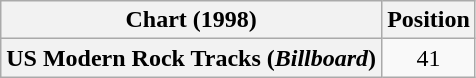<table class="wikitable plainrowheaders">
<tr>
<th>Chart (1998)</th>
<th>Position</th>
</tr>
<tr>
<th scope="row">US Modern Rock Tracks (<em>Billboard</em>)</th>
<td align="center">41</td>
</tr>
</table>
